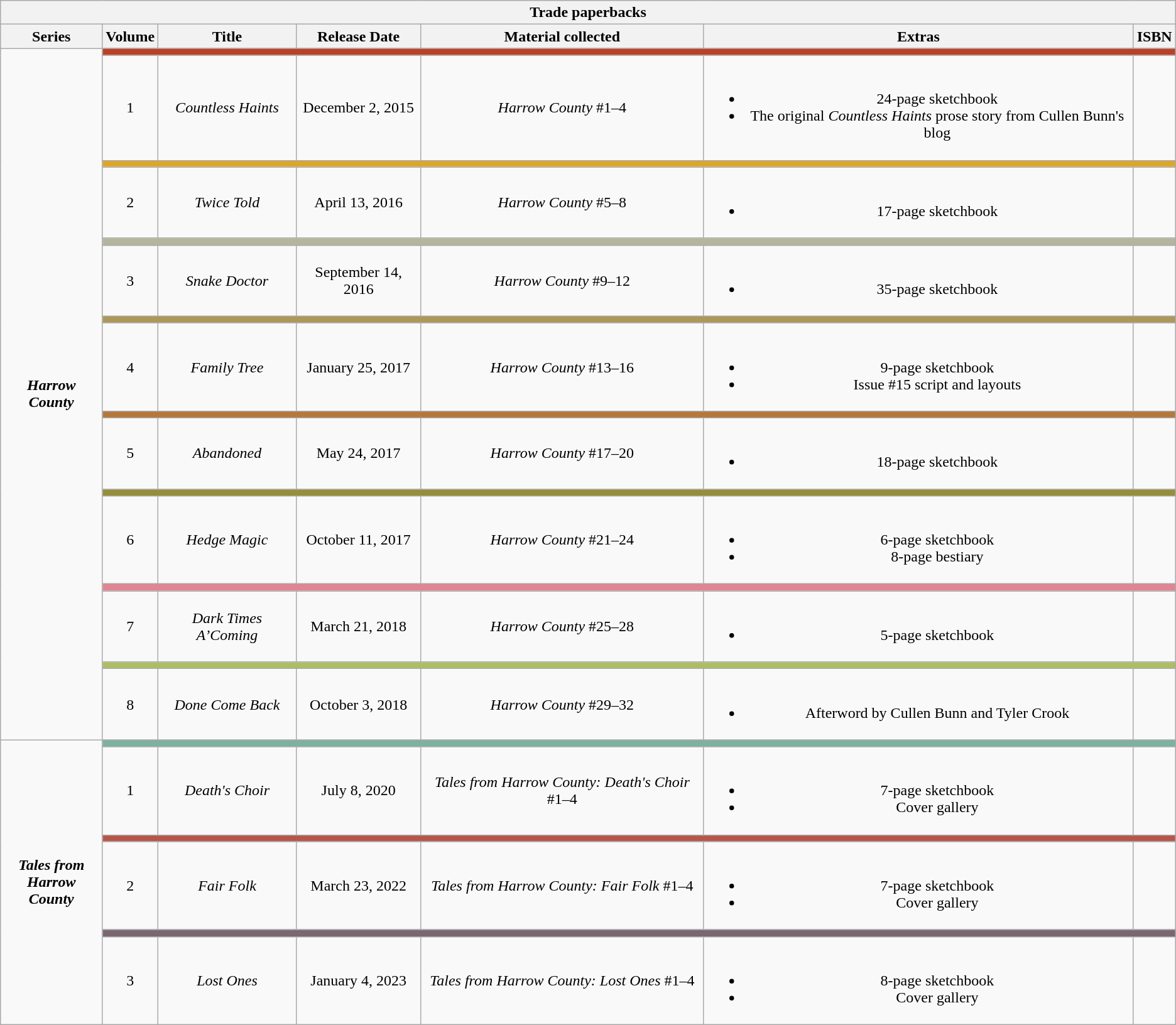<table class="wikitable mw-collapsible mw-collapsed" style="text-align: center">
<tr>
<th colspan=7>Trade paperbacks</th>
</tr>
<tr>
<th>Series</th>
<th>Volume</th>
<th>Title</th>
<th>Release Date</th>
<th>Material collected</th>
<th>Extras</th>
<th>ISBN</th>
</tr>
<tr>
<td rowspan=16><strong><em>Harrow County</em></strong></td>
<td colspan=6 style=background:#bc4026></td>
</tr>
<tr>
<td>1</td>
<td><em>Countless Haints</em></td>
<td>December 2, 2015</td>
<td><em>Harrow County</em> #1–4</td>
<td><br><ul><li>24-page sketchbook</li><li>The original <em>Countless Haints</em> prose story from Cullen Bunn's blog</li></ul></td>
<td></td>
</tr>
<tr>
<td colspan=6 style=background:#dda628></td>
</tr>
<tr>
<td>2</td>
<td><em>Twice Told</em></td>
<td>April 13, 2016</td>
<td><em>Harrow County</em> #5–8</td>
<td><br><ul><li>17-page sketchbook</li></ul></td>
<td></td>
</tr>
<tr>
<td colspan=6 style=background:#b5b59d></td>
</tr>
<tr>
<td>3</td>
<td><em>Snake Doctor</em></td>
<td>September 14, 2016</td>
<td><em>Harrow County</em> #9–12</td>
<td><br><ul><li>35-page sketchbook</li></ul></td>
<td></td>
</tr>
<tr>
<td colspan=6 style=background:#ad9859></td>
</tr>
<tr>
<td>4</td>
<td><em>Family Tree</em></td>
<td>January 25, 2017</td>
<td><em>Harrow County</em> #13–16</td>
<td><br><ul><li>9-page sketchbook</li><li>Issue #15 script and layouts</li></ul></td>
<td></td>
</tr>
<tr>
<td colspan=6 style=background:#b5783b></td>
</tr>
<tr>
<td>5</td>
<td><em>Abandoned</em></td>
<td>May 24, 2017</td>
<td><em>Harrow County</em> #17–20</td>
<td><br><ul><li>18-page sketchbook</li></ul></td>
<td></td>
</tr>
<tr>
<td colspan=6 style=background:#968e39></td>
</tr>
<tr>
<td>6</td>
<td><em>Hedge Magic</em></td>
<td>October 11, 2017</td>
<td><em>Harrow County</em> #21–24</td>
<td><br><ul><li>6-page sketchbook</li><li>8-page bestiary</li></ul></td>
<td></td>
</tr>
<tr>
<td colspan=6 style=background:#e18592></td>
</tr>
<tr>
<td>7</td>
<td><em>Dark Times A’Coming</em></td>
<td>March 21, 2018</td>
<td><em>Harrow County</em> #25–28</td>
<td><br><ul><li>5-page sketchbook</li></ul></td>
<td></td>
</tr>
<tr>
<td colspan=6 style=background:#adbe62></td>
</tr>
<tr>
<td>8</td>
<td><em>Done Come Back</em></td>
<td>October 3, 2018</td>
<td><em>Harrow County</em> #29–32</td>
<td><br><ul><li>Afterword by Cullen Bunn and Tyler Crook</li></ul></td>
<td></td>
</tr>
<tr>
<td rowspan=6><strong><em>Tales from<br>Harrow County</em></strong></td>
<td colspan=6 style=background:#7db29e></td>
</tr>
<tr>
<td>1</td>
<td><em>Death's Choir</em></td>
<td>July 8, 2020</td>
<td><em>Tales from Harrow County: Death's Choir</em> #1–4</td>
<td><br><ul><li>7-page sketchbook</li><li>Cover gallery</li></ul></td>
<td></td>
</tr>
<tr>
<td colspan=6 style=background:#b65649></td>
</tr>
<tr>
<td>2</td>
<td><em>Fair Folk</em></td>
<td>March 23, 2022</td>
<td><em>Tales from Harrow County: Fair Folk</em> #1–4</td>
<td><br><ul><li>7-page sketchbook</li><li>Cover gallery</li></ul></td>
<td></td>
</tr>
<tr>
<td colspan=6 style=background:#7b6671></td>
</tr>
<tr>
<td>3</td>
<td><em>Lost Ones</em></td>
<td>January 4, 2023</td>
<td><em>Tales from Harrow County: Lost Ones</em> #1–4</td>
<td><br><ul><li>8-page sketchbook</li><li>Cover gallery</li></ul></td>
<td></td>
</tr>
</table>
